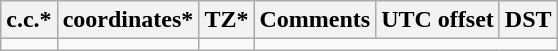<table class="wikitable sortable">
<tr>
<th>c.c.*</th>
<th>coordinates*</th>
<th>TZ*</th>
<th>Comments</th>
<th>UTC offset</th>
<th>DST</th>
</tr>
<tr --->
<td></td>
<td></td>
<td></td>
</tr>
</table>
